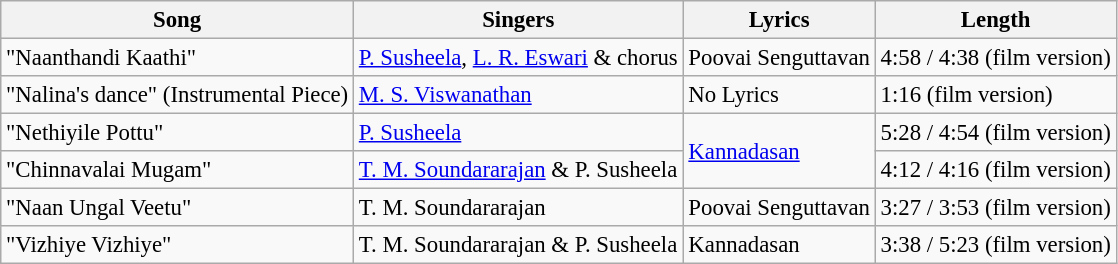<table class="wikitable" style="font-size:95%;">
<tr>
<th>Song</th>
<th>Singers</th>
<th>Lyrics</th>
<th>Length</th>
</tr>
<tr>
<td>"Naanthandi Kaathi"</td>
<td><a href='#'>P. Susheela</a>, <a href='#'>L. R. Eswari</a> & chorus</td>
<td>Poovai Senguttavan</td>
<td>4:58 / 4:38 (film version)</td>
</tr>
<tr>
<td>"Nalina's dance" (Instrumental Piece)</td>
<td><a href='#'>M. S. Viswanathan</a></td>
<td>No Lyrics</td>
<td>1:16 (film version)</td>
</tr>
<tr>
<td>"Nethiyile Pottu"</td>
<td><a href='#'>P. Susheela</a></td>
<td rowspan=2><a href='#'>Kannadasan</a></td>
<td>5:28 / 4:54 (film version)</td>
</tr>
<tr>
<td>"Chinnavalai Mugam"</td>
<td><a href='#'>T. M. Soundararajan</a> & P. Susheela</td>
<td>4:12 / 4:16 (film version)</td>
</tr>
<tr>
<td>"Naan Ungal Veetu"</td>
<td>T. M. Soundararajan</td>
<td>Poovai Senguttavan</td>
<td>3:27 / 3:53 (film version)</td>
</tr>
<tr>
<td>"Vizhiye Vizhiye"</td>
<td>T. M. Soundararajan & P. Susheela</td>
<td>Kannadasan</td>
<td>3:38 / 5:23 (film version)</td>
</tr>
</table>
